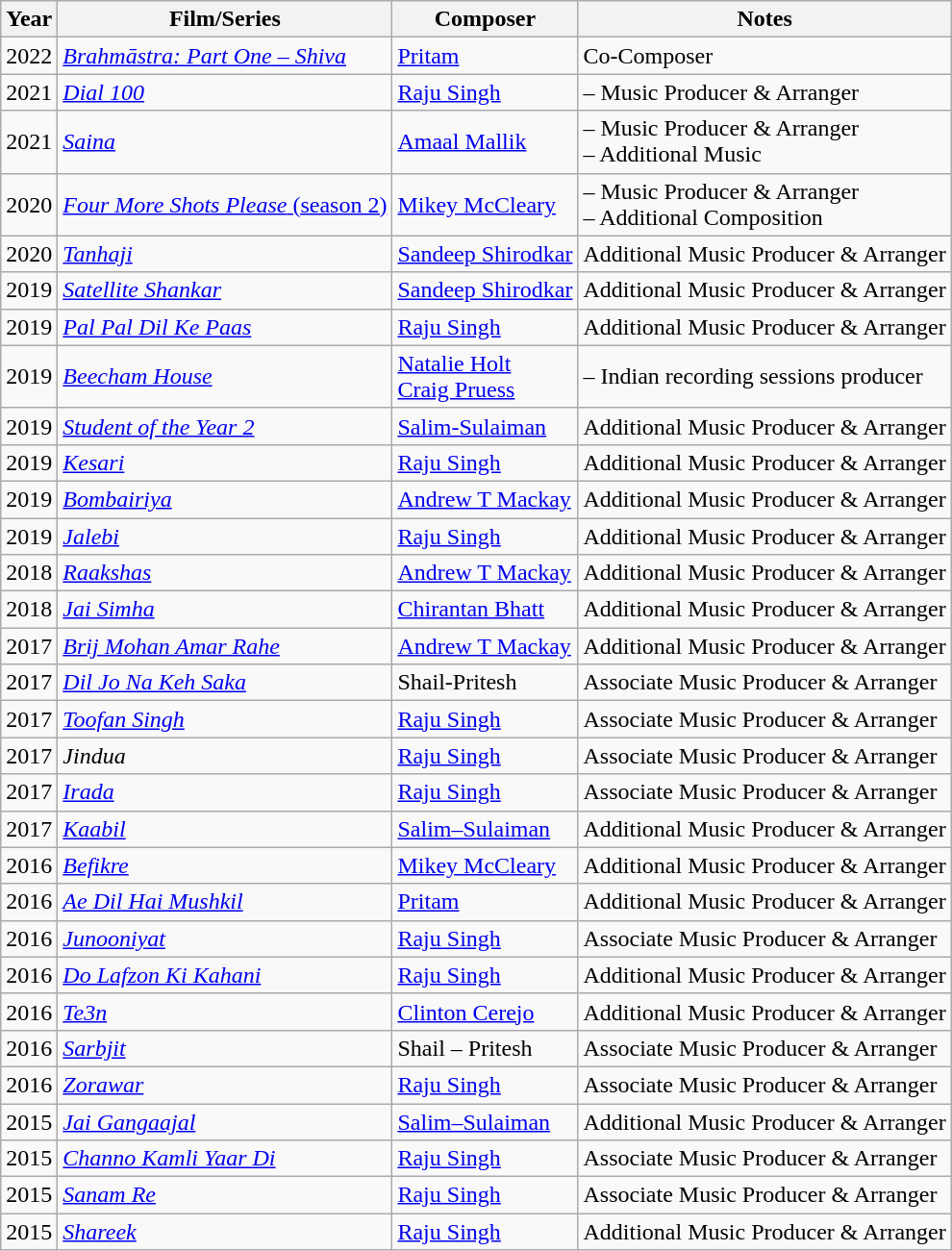<table class="wikitable sortable mw-collapsible">
<tr>
<th>Year</th>
<th>Film/Series</th>
<th>Composer</th>
<th>Notes</th>
</tr>
<tr>
<td>2022</td>
<td><em><a href='#'>Brahmāstra: Part One – Shiva</a></em></td>
<td><a href='#'>Pritam</a></td>
<td>Co-Composer</td>
</tr>
<tr>
<td>2021</td>
<td><a href='#'><em>Dial 100</em></a></td>
<td><a href='#'>Raju Singh</a></td>
<td>– Music Producer & Arranger</td>
</tr>
<tr>
<td>2021</td>
<td><a href='#'><em>Saina</em></a></td>
<td><a href='#'>Amaal Mallik</a></td>
<td>– Music Producer & Arranger<br>– Additional Music</td>
</tr>
<tr>
<td>2020</td>
<td><a href='#'><em>Four More Shots Please</em> (season 2)</a></td>
<td><a href='#'>Mikey McCleary</a></td>
<td>– Music Producer & Arranger<br>– Additional Composition</td>
</tr>
<tr>
<td>2020</td>
<td><em><a href='#'>Tanhaji</a></em></td>
<td><a href='#'>Sandeep Shirodkar</a></td>
<td>Additional Music Producer & Arranger</td>
</tr>
<tr>
<td>2019</td>
<td><em><a href='#'>Satellite Shankar</a></em></td>
<td><a href='#'>Sandeep Shirodkar</a></td>
<td>Additional Music Producer & Arranger</td>
</tr>
<tr>
<td>2019</td>
<td><em><a href='#'>Pal Pal Dil Ke Paas</a></em></td>
<td><a href='#'>Raju Singh</a></td>
<td>Additional Music Producer & Arranger</td>
</tr>
<tr>
<td>2019</td>
<td><em><a href='#'>Beecham House</a></em></td>
<td><a href='#'>Natalie Holt</a><br><a href='#'>Craig Pruess</a></td>
<td>– Indian recording sessions producer</td>
</tr>
<tr>
<td>2019</td>
<td><em><a href='#'>Student of the Year 2</a></em></td>
<td><a href='#'>Salim-Sulaiman</a></td>
<td>Additional Music Producer & Arranger</td>
</tr>
<tr>
<td>2019</td>
<td><a href='#'><em>Kesari</em></a></td>
<td><a href='#'>Raju Singh</a></td>
<td>Additional Music Producer & Arranger</td>
</tr>
<tr>
<td>2019</td>
<td><em><a href='#'>Bombairiya</a></em></td>
<td><a href='#'>Andrew T Mackay</a></td>
<td>Additional Music Producer & Arranger</td>
</tr>
<tr>
<td>2019</td>
<td><a href='#'><em>Jalebi</em></a></td>
<td><a href='#'>Raju Singh</a></td>
<td>Additional Music Producer & Arranger</td>
</tr>
<tr>
<td>2018</td>
<td><a href='#'><em>Raakshas</em></a></td>
<td><a href='#'>Andrew T Mackay</a></td>
<td>Additional Music Producer & Arranger</td>
</tr>
<tr>
<td>2018</td>
<td><em><a href='#'>Jai Simha</a></em></td>
<td><a href='#'>Chirantan Bhatt</a></td>
<td>Additional Music Producer & Arranger</td>
</tr>
<tr>
<td>2017</td>
<td><em><a href='#'>Brij Mohan Amar Rahe</a></em></td>
<td><a href='#'>Andrew T Mackay</a></td>
<td>Additional Music Producer & Arranger</td>
</tr>
<tr>
<td>2017</td>
<td><em><a href='#'>Dil Jo Na Keh Saka</a></em></td>
<td>Shail-Pritesh</td>
<td>Associate Music Producer & Arranger</td>
</tr>
<tr>
<td>2017</td>
<td><a href='#'><em>Toofan Singh</em></a></td>
<td><a href='#'>Raju Singh</a></td>
<td>Associate Music Producer & Arranger</td>
</tr>
<tr>
<td>2017</td>
<td><em>Jindua</em></td>
<td><a href='#'>Raju Singh</a></td>
<td>Associate Music Producer & Arranger</td>
</tr>
<tr>
<td>2017</td>
<td><a href='#'><em>Irada</em></a></td>
<td><a href='#'>Raju Singh</a></td>
<td>Associate Music Producer & Arranger</td>
</tr>
<tr>
<td>2017</td>
<td><em><a href='#'>Kaabil</a></em></td>
<td><a href='#'>Salim–Sulaiman</a></td>
<td>Additional Music Producer & Arranger</td>
</tr>
<tr>
<td>2016</td>
<td><em><a href='#'>Befikre</a></em></td>
<td><a href='#'>Mikey McCleary</a></td>
<td>Additional Music Producer & Arranger</td>
</tr>
<tr>
<td>2016</td>
<td><em><a href='#'>Ae Dil Hai Mushkil</a></em></td>
<td><a href='#'>Pritam</a></td>
<td>Additional Music Producer & Arranger</td>
</tr>
<tr>
<td>2016</td>
<td><em><a href='#'>Junooniyat</a></em></td>
<td><a href='#'>Raju Singh</a></td>
<td>Associate Music Producer & Arranger</td>
</tr>
<tr>
<td>2016</td>
<td><a href='#'><em>Do Lafzon Ki Kahani</em></a></td>
<td><a href='#'>Raju Singh</a></td>
<td>Additional Music Producer & Arranger</td>
</tr>
<tr>
<td>2016</td>
<td><em><a href='#'>Te3n</a></em></td>
<td><a href='#'>Clinton Cerejo</a></td>
<td>Additional Music Producer & Arranger</td>
</tr>
<tr>
<td>2016</td>
<td><a href='#'><em>Sarbjit</em></a></td>
<td>Shail – Pritesh</td>
<td>Associate Music Producer & Arranger</td>
</tr>
<tr>
<td>2016</td>
<td><em><a href='#'>Zorawar</a></em></td>
<td><a href='#'>Raju Singh</a></td>
<td>Associate Music Producer & Arranger</td>
</tr>
<tr>
<td>2015</td>
<td><em><a href='#'>Jai Gangaajal</a></em></td>
<td><a href='#'>Salim–Sulaiman</a></td>
<td>Additional Music Producer & Arranger</td>
</tr>
<tr>
<td>2015</td>
<td><em><a href='#'>Channo Kamli Yaar Di</a></em></td>
<td><a href='#'>Raju Singh</a></td>
<td>Associate Music Producer & Arranger</td>
</tr>
<tr>
<td>2015</td>
<td><em><a href='#'>Sanam Re</a></em></td>
<td><a href='#'>Raju Singh</a></td>
<td>Associate Music Producer & Arranger</td>
</tr>
<tr>
<td>2015</td>
<td><em><a href='#'>Shareek</a></em></td>
<td><a href='#'>Raju Singh</a></td>
<td>Additional Music Producer & Arranger</td>
</tr>
</table>
